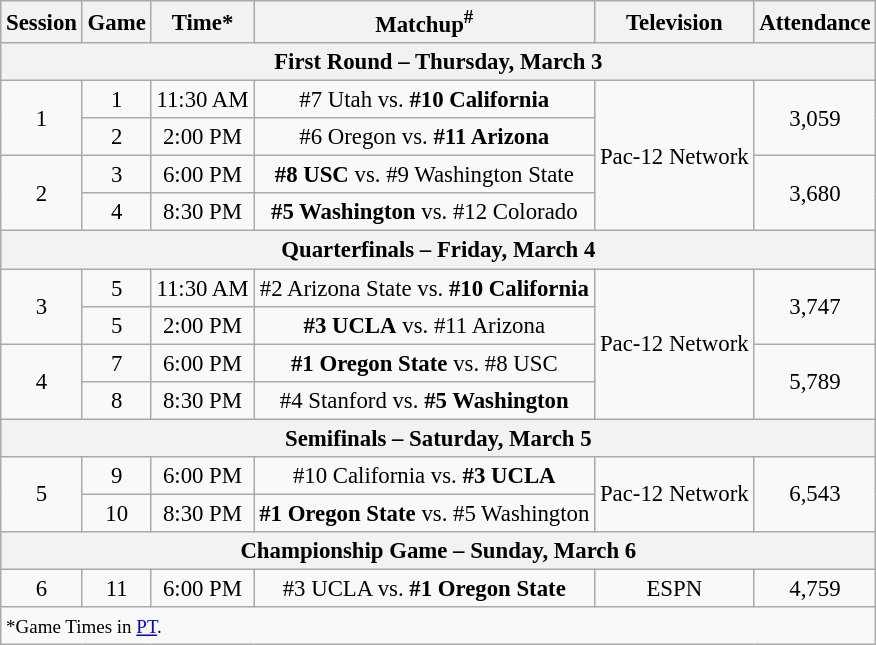<table class="wikitable" style="font-size: 95%; text-align:center;">
<tr>
<th>Session</th>
<th>Game</th>
<th>Time*</th>
<th>Matchup<sup>#</sup></th>
<th>Television</th>
<th>Attendance</th>
</tr>
<tr>
<th colspan=7>First Round – Thursday, March 3</th>
</tr>
<tr>
<td rowspan=2>1</td>
<td>1</td>
<td>11:30 AM</td>
<td>#7 Utah vs. <strong>#10 California</strong></td>
<td rowspan=4>Pac-12 Network</td>
<td rowspan=2>3,059</td>
</tr>
<tr>
<td>2</td>
<td>2:00 PM</td>
<td>#6 Oregon vs. <strong>#11 Arizona</strong></td>
</tr>
<tr>
<td rowspan=2>2</td>
<td>3</td>
<td>6:00 PM</td>
<td><strong>#8 USC</strong> vs. #9 Washington State</td>
<td rowspan=2>3,680</td>
</tr>
<tr>
<td>4</td>
<td>8:30 PM</td>
<td><strong>#5 Washington</strong> vs. #12 Colorado</td>
</tr>
<tr>
<th colspan=7>Quarterfinals – Friday, March 4</th>
</tr>
<tr>
<td rowspan=2>3</td>
<td>5</td>
<td>11:30 AM</td>
<td>#2 Arizona State vs. <strong>#10 California</strong></td>
<td rowspan=4>Pac-12 Network</td>
<td rowspan=2>3,747</td>
</tr>
<tr>
<td>5</td>
<td>2:00 PM</td>
<td><strong>#3 UCLA</strong> vs. #11 Arizona</td>
</tr>
<tr>
<td rowspan=2>4</td>
<td>7</td>
<td>6:00 PM</td>
<td><strong>#1 Oregon State</strong> vs. #8 USC</td>
<td rowspan=2>5,789</td>
</tr>
<tr>
<td>8</td>
<td>8:30 PM</td>
<td>#4 Stanford vs. <strong>#5 Washington</strong></td>
</tr>
<tr>
<th colspan=7>Semifinals – Saturday, March 5</th>
</tr>
<tr>
<td rowspan=2>5</td>
<td>9</td>
<td>6:00 PM</td>
<td>#10 California vs. <strong>#3 UCLA</strong></td>
<td rowspan=2>Pac-12 Network</td>
<td rowspan=2>6,543</td>
</tr>
<tr>
<td>10</td>
<td>8:30 PM</td>
<td><strong>#1 Oregon State</strong> vs. #5 Washington</td>
</tr>
<tr>
<th colspan=7>Championship Game – Sunday, March 6</th>
</tr>
<tr>
<td>6</td>
<td>11</td>
<td>6:00 PM</td>
<td>#3 UCLA vs. <strong>#1 Oregon State</strong></td>
<td>ESPN</td>
<td>4,759</td>
</tr>
<tr>
<td colspan="6" style="text-align:left;"><small>*Game Times in <a href='#'>PT</a>.</small></td>
</tr>
</table>
